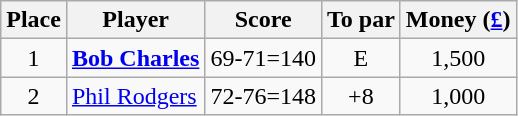<table class="wikitable">
<tr>
<th>Place</th>
<th>Player</th>
<th>Score</th>
<th>To par</th>
<th>Money (<a href='#'>£</a>)</th>
</tr>
<tr>
<td align=center>1</td>
<td> <strong><a href='#'>Bob Charles</a></strong></td>
<td align=center>69-71=140</td>
<td align=center>E</td>
<td align="center">1,500</td>
</tr>
<tr>
<td align=center>2</td>
<td> <a href='#'>Phil Rodgers</a></td>
<td align=center>72-76=148</td>
<td align=center>+8</td>
<td align="center">1,000</td>
</tr>
</table>
